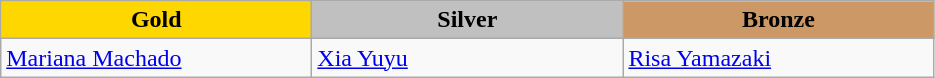<table class="wikitable" style="text-align:left">
<tr align="center">
<td width=200 bgcolor=gold><strong>Gold</strong></td>
<td width=200 bgcolor=silver><strong>Silver</strong></td>
<td width=200 bgcolor=CC9966><strong>Bronze</strong></td>
</tr>
<tr>
<td><a href='#'>Mariana Machado</a><br></td>
<td><a href='#'>Xia Yuyu</a><br></td>
<td><a href='#'>Risa Yamazaki</a><br></td>
</tr>
</table>
